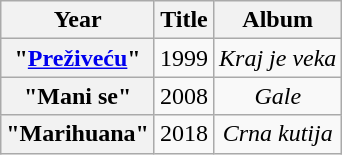<table class="wikitable plainrowheaders" style="text-align:center;">
<tr>
<th>Year</th>
<th>Title</th>
<th>Album</th>
</tr>
<tr>
<th scope="row">"<a href='#'>Preživeću</a>"<br></th>
<td>1999</td>
<td><em>Kraj je veka</em></td>
</tr>
<tr>
<th scope="row">"Mani se"<br></th>
<td>2008</td>
<td><em>Gale</em></td>
</tr>
<tr>
<th scope="row">"Marihuana"<br></th>
<td>2018</td>
<td><em>Crna kutija</em></td>
</tr>
</table>
